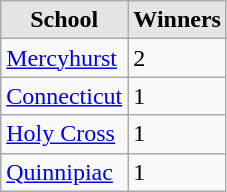<table class="wikitable">
<tr>
<th style="background:#e5e5e5;">School</th>
<th style="background:#e5e5e5;">Winners</th>
</tr>
<tr>
<td><a href='#'>Mercyhurst</a></td>
<td>2</td>
</tr>
<tr>
<td><a href='#'>Connecticut</a></td>
<td>1</td>
</tr>
<tr>
<td><a href='#'>Holy Cross</a></td>
<td>1</td>
</tr>
<tr>
<td><a href='#'>Quinnipiac</a></td>
<td>1</td>
</tr>
</table>
